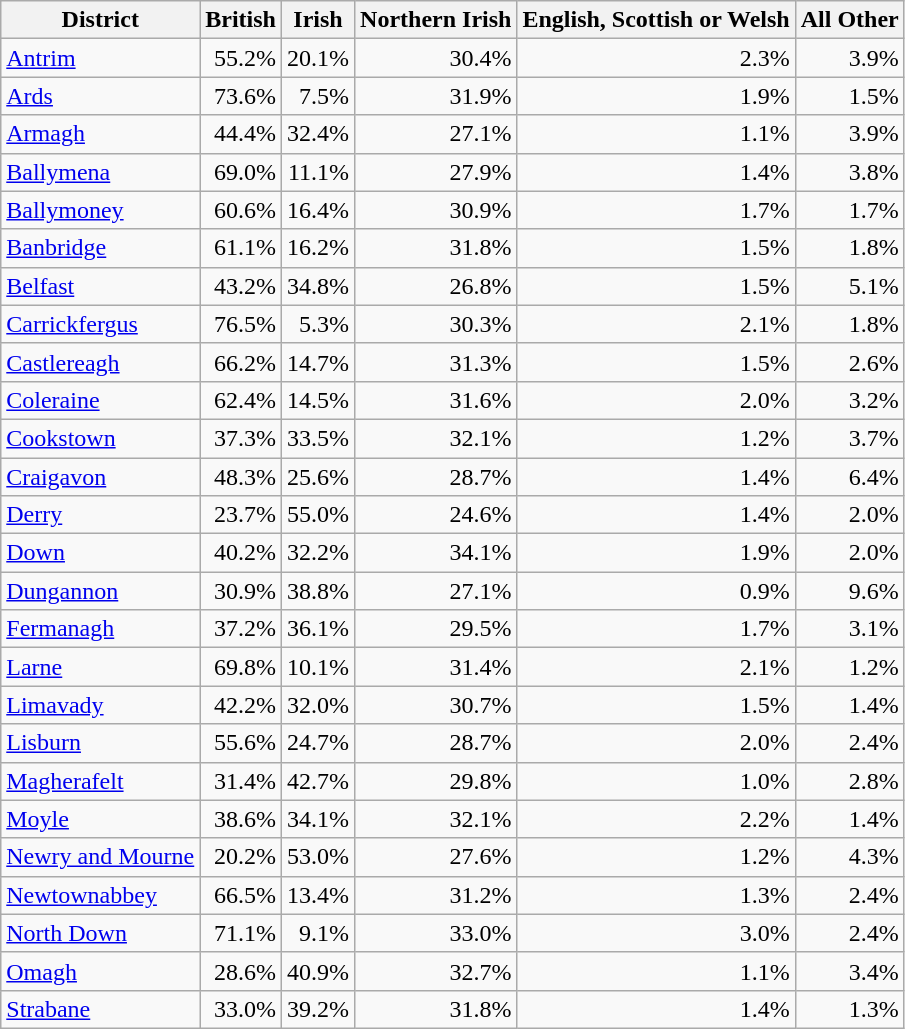<table class="wikitable sortable" style="text-align:right">
<tr>
<th>District</th>
<th>British</th>
<th>Irish</th>
<th>Northern Irish</th>
<th>English, Scottish or Welsh</th>
<th>All Other</th>
</tr>
<tr>
<td style="text-align:left"><a href='#'>Antrim</a></td>
<td>55.2%</td>
<td>20.1%</td>
<td>30.4%</td>
<td>2.3%</td>
<td>3.9%</td>
</tr>
<tr>
<td style="text-align:left"><a href='#'>Ards</a></td>
<td>73.6%</td>
<td>7.5%</td>
<td>31.9%</td>
<td>1.9%</td>
<td>1.5%</td>
</tr>
<tr>
<td style="text-align:left"><a href='#'>Armagh</a></td>
<td>44.4%</td>
<td>32.4%</td>
<td>27.1%</td>
<td>1.1%</td>
<td>3.9%</td>
</tr>
<tr>
<td style="text-align:left"><a href='#'>Ballymena</a></td>
<td>69.0%</td>
<td>11.1%</td>
<td>27.9%</td>
<td>1.4%</td>
<td>3.8%</td>
</tr>
<tr>
<td style="text-align:left"><a href='#'>Ballymoney</a></td>
<td>60.6%</td>
<td>16.4%</td>
<td>30.9%</td>
<td>1.7%</td>
<td>1.7%</td>
</tr>
<tr>
<td style="text-align:left"><a href='#'>Banbridge</a></td>
<td>61.1%</td>
<td>16.2%</td>
<td>31.8%</td>
<td>1.5%</td>
<td>1.8%</td>
</tr>
<tr>
<td style="text-align:left"><a href='#'>Belfast</a></td>
<td>43.2%</td>
<td>34.8%</td>
<td>26.8%</td>
<td>1.5%</td>
<td>5.1%</td>
</tr>
<tr>
<td style="text-align:left"><a href='#'>Carrickfergus</a></td>
<td>76.5%</td>
<td>5.3%</td>
<td>30.3%</td>
<td>2.1%</td>
<td>1.8%</td>
</tr>
<tr>
<td style="text-align:left"><a href='#'>Castlereagh</a></td>
<td>66.2%</td>
<td>14.7%</td>
<td>31.3%</td>
<td>1.5%</td>
<td>2.6%</td>
</tr>
<tr>
<td style="text-align:left"><a href='#'>Coleraine</a></td>
<td>62.4%</td>
<td>14.5%</td>
<td>31.6%</td>
<td>2.0%</td>
<td>3.2%</td>
</tr>
<tr>
<td style="text-align:left"><a href='#'>Cookstown</a></td>
<td>37.3%</td>
<td>33.5%</td>
<td>32.1%</td>
<td>1.2%</td>
<td>3.7%</td>
</tr>
<tr>
<td style="text-align:left"><a href='#'>Craigavon</a></td>
<td>48.3%</td>
<td>25.6%</td>
<td>28.7%</td>
<td>1.4%</td>
<td>6.4%</td>
</tr>
<tr>
<td style="text-align:left"><a href='#'>Derry</a></td>
<td>23.7%</td>
<td>55.0%</td>
<td>24.6%</td>
<td>1.4%</td>
<td>2.0%</td>
</tr>
<tr>
<td style="text-align:left"><a href='#'>Down</a></td>
<td>40.2%</td>
<td>32.2%</td>
<td>34.1%</td>
<td>1.9%</td>
<td>2.0%</td>
</tr>
<tr>
<td style="text-align:left"><a href='#'>Dungannon</a></td>
<td>30.9%</td>
<td>38.8%</td>
<td>27.1%</td>
<td>0.9%</td>
<td>9.6%</td>
</tr>
<tr>
<td style="text-align:left"><a href='#'>Fermanagh</a></td>
<td>37.2%</td>
<td>36.1%</td>
<td>29.5%</td>
<td>1.7%</td>
<td>3.1%</td>
</tr>
<tr>
<td style="text-align:left"><a href='#'>Larne</a></td>
<td>69.8%</td>
<td>10.1%</td>
<td>31.4%</td>
<td>2.1%</td>
<td>1.2%</td>
</tr>
<tr>
<td style="text-align:left"><a href='#'>Limavady</a></td>
<td>42.2%</td>
<td>32.0%</td>
<td>30.7%</td>
<td>1.5%</td>
<td>1.4%</td>
</tr>
<tr>
<td style="text-align:left"><a href='#'>Lisburn</a></td>
<td>55.6%</td>
<td>24.7%</td>
<td>28.7%</td>
<td>2.0%</td>
<td>2.4%</td>
</tr>
<tr>
<td style="text-align:left"><a href='#'>Magherafelt</a></td>
<td>31.4%</td>
<td>42.7%</td>
<td>29.8%</td>
<td>1.0%</td>
<td>2.8%</td>
</tr>
<tr>
<td style="text-align:left"><a href='#'>Moyle</a></td>
<td>38.6%</td>
<td>34.1%</td>
<td>32.1%</td>
<td>2.2%</td>
<td>1.4%</td>
</tr>
<tr>
<td style="text-align:left"><a href='#'>Newry and Mourne</a></td>
<td>20.2%</td>
<td>53.0%</td>
<td>27.6%</td>
<td>1.2%</td>
<td>4.3%</td>
</tr>
<tr>
<td style="text-align:left"><a href='#'>Newtownabbey</a></td>
<td>66.5%</td>
<td>13.4%</td>
<td>31.2%</td>
<td>1.3%</td>
<td>2.4%</td>
</tr>
<tr>
<td style="text-align:left"><a href='#'>North Down</a></td>
<td>71.1%</td>
<td>9.1%</td>
<td>33.0%</td>
<td>3.0%</td>
<td>2.4%</td>
</tr>
<tr>
<td style="text-align:left"><a href='#'>Omagh</a></td>
<td>28.6%</td>
<td>40.9%</td>
<td>32.7%</td>
<td>1.1%</td>
<td>3.4%</td>
</tr>
<tr>
<td style="text-align:left"><a href='#'>Strabane</a></td>
<td>33.0%</td>
<td>39.2%</td>
<td>31.8%</td>
<td>1.4%</td>
<td>1.3%</td>
</tr>
</table>
